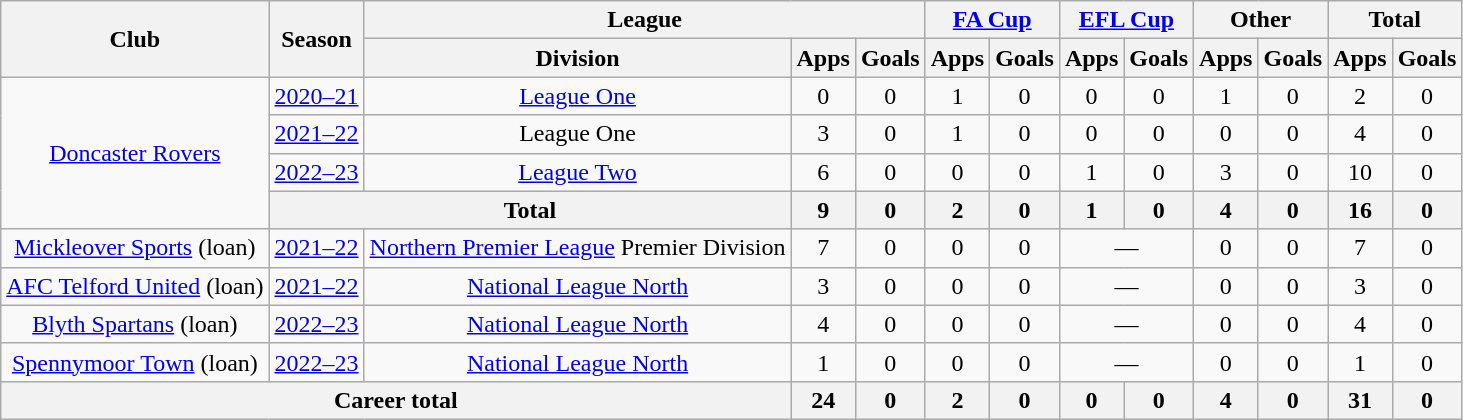<table class="wikitable" style="text-align: center">
<tr>
<th rowspan="2">Club</th>
<th rowspan="2">Season</th>
<th colspan="3">League</th>
<th colspan="2"><a href='#'>FA Cup</a></th>
<th colspan="2"><a href='#'>EFL Cup</a></th>
<th colspan="2">Other</th>
<th colspan="2">Total</th>
</tr>
<tr>
<th>Division</th>
<th>Apps</th>
<th>Goals</th>
<th>Apps</th>
<th>Goals</th>
<th>Apps</th>
<th>Goals</th>
<th>Apps</th>
<th>Goals</th>
<th>Apps</th>
<th>Goals</th>
</tr>
<tr>
<td rowspan="4"><a href='#'>Doncaster Rovers</a></td>
<td><a href='#'>2020–21</a></td>
<td><a href='#'>League One</a></td>
<td>0</td>
<td>0</td>
<td>1</td>
<td>0</td>
<td>0</td>
<td>0</td>
<td>1</td>
<td>0</td>
<td>2</td>
<td>0</td>
</tr>
<tr>
<td><a href='#'>2021–22</a></td>
<td>League One</td>
<td>3</td>
<td>0</td>
<td>1</td>
<td>0</td>
<td>0</td>
<td>0</td>
<td>0</td>
<td>0</td>
<td>4</td>
<td>0</td>
</tr>
<tr>
<td><a href='#'>2022–23</a></td>
<td><a href='#'>League Two</a></td>
<td>6</td>
<td>0</td>
<td>0</td>
<td>0</td>
<td>1</td>
<td>0</td>
<td>3</td>
<td>0</td>
<td>10</td>
<td>0</td>
</tr>
<tr>
<th colspan="2">Total</th>
<th>9</th>
<th>0</th>
<th>2</th>
<th>0</th>
<th>1</th>
<th>0</th>
<th>4</th>
<th>0</th>
<th>16</th>
<th>0</th>
</tr>
<tr>
<td><a href='#'>Mickleover Sports</a> (loan)</td>
<td><a href='#'>2021–22</a></td>
<td><a href='#'>Northern Premier League</a> Premier Division</td>
<td>7</td>
<td>0</td>
<td>0</td>
<td>0</td>
<td colspan="2">—</td>
<td>0</td>
<td>0</td>
<td>7</td>
<td>0</td>
</tr>
<tr>
<td><a href='#'>AFC Telford United</a> (loan)</td>
<td><a href='#'>2021–22</a></td>
<td><a href='#'>National League North</a></td>
<td>3</td>
<td>0</td>
<td>0</td>
<td>0</td>
<td colspan="2">—</td>
<td>0</td>
<td>0</td>
<td>3</td>
<td>0</td>
</tr>
<tr>
<td><a href='#'>Blyth Spartans</a> (loan)</td>
<td><a href='#'>2022–23</a></td>
<td><a href='#'>National League North</a></td>
<td>4</td>
<td>0</td>
<td>0</td>
<td>0</td>
<td colspan="2">—</td>
<td>0</td>
<td>0</td>
<td>4</td>
<td>0</td>
</tr>
<tr>
<td><a href='#'>Spennymoor Town</a> (loan)</td>
<td><a href='#'>2022–23</a></td>
<td><a href='#'>National League North</a></td>
<td>1</td>
<td>0</td>
<td>0</td>
<td>0</td>
<td colspan="2">—</td>
<td>0</td>
<td>0</td>
<td>1</td>
<td>0</td>
</tr>
<tr>
<th colspan="3">Career total</th>
<th>24</th>
<th>0</th>
<th>2</th>
<th>0</th>
<th>0</th>
<th>0</th>
<th>4</th>
<th>0</th>
<th>31</th>
<th>0</th>
</tr>
</table>
